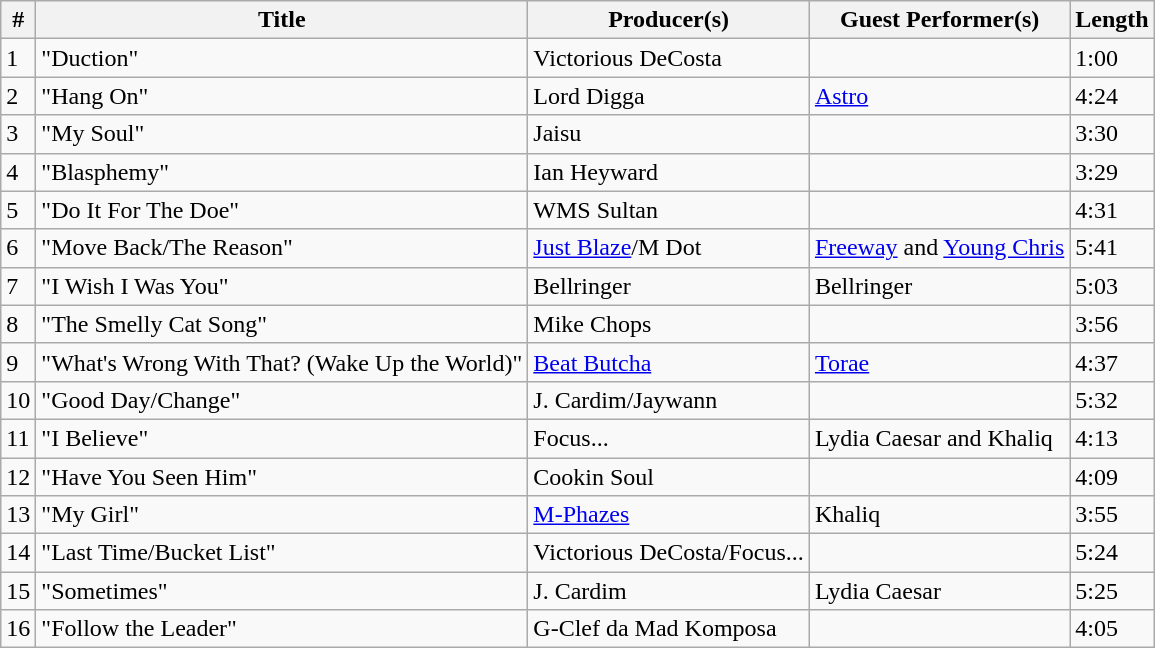<table class="wikitable">
<tr>
<th>#</th>
<th>Title</th>
<th>Producer(s)</th>
<th>Guest Performer(s)</th>
<th>Length</th>
</tr>
<tr>
<td>1</td>
<td>"Duction"</td>
<td>Victorious DeCosta</td>
<td></td>
<td>1:00</td>
</tr>
<tr>
<td>2</td>
<td>"Hang On"</td>
<td>Lord Digga</td>
<td><a href='#'>Astro</a></td>
<td>4:24</td>
</tr>
<tr>
<td>3</td>
<td>"My Soul"</td>
<td>Jaisu</td>
<td></td>
<td>3:30</td>
</tr>
<tr>
<td>4</td>
<td>"Blasphemy"</td>
<td>Ian Heyward</td>
<td></td>
<td>3:29</td>
</tr>
<tr>
<td>5</td>
<td>"Do It For The Doe"</td>
<td>WMS Sultan</td>
<td></td>
<td>4:31</td>
</tr>
<tr>
<td>6</td>
<td>"Move Back/The Reason"</td>
<td><a href='#'>Just Blaze</a>/M Dot</td>
<td><a href='#'>Freeway</a> and <a href='#'>Young Chris</a></td>
<td>5:41</td>
</tr>
<tr>
<td>7</td>
<td>"I Wish I Was You"</td>
<td>Bellringer</td>
<td>Bellringer</td>
<td>5:03</td>
</tr>
<tr>
<td>8</td>
<td>"The Smelly Cat Song"</td>
<td>Mike Chops</td>
<td></td>
<td>3:56</td>
</tr>
<tr>
<td>9</td>
<td>"What's Wrong With That? (Wake Up the World)"</td>
<td><a href='#'>Beat Butcha</a></td>
<td><a href='#'>Torae</a></td>
<td>4:37</td>
</tr>
<tr>
<td>10</td>
<td>"Good Day/Change"</td>
<td>J. Cardim/Jaywann</td>
<td></td>
<td>5:32</td>
</tr>
<tr>
<td>11</td>
<td>"I Believe"</td>
<td>Focus...</td>
<td>Lydia Caesar and Khaliq</td>
<td>4:13</td>
</tr>
<tr>
<td>12</td>
<td>"Have You Seen Him"</td>
<td>Cookin Soul</td>
<td></td>
<td>4:09</td>
</tr>
<tr>
<td>13</td>
<td>"My Girl"</td>
<td><a href='#'>M-Phazes</a></td>
<td>Khaliq</td>
<td>3:55</td>
</tr>
<tr>
<td>14</td>
<td>"Last Time/Bucket List"</td>
<td>Victorious DeCosta/Focus...</td>
<td></td>
<td>5:24</td>
</tr>
<tr>
<td>15</td>
<td>"Sometimes"</td>
<td>J. Cardim</td>
<td>Lydia Caesar</td>
<td>5:25</td>
</tr>
<tr>
<td>16</td>
<td>"Follow the Leader"</td>
<td>G-Clef da Mad Komposa</td>
<td></td>
<td>4:05</td>
</tr>
</table>
